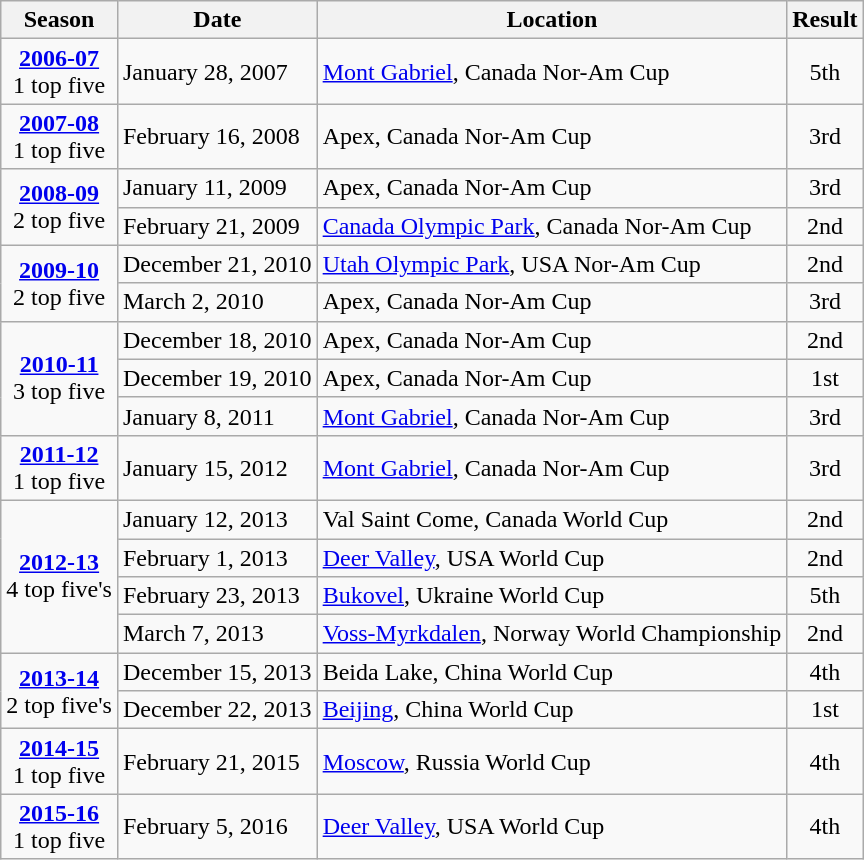<table class="wikitable">
<tr>
<th>Season</th>
<th>Date</th>
<th>Location</th>
<th>Result</th>
</tr>
<tr>
<td rowspan="1" style="text-align:center;"><strong><a href='#'>2006-07</a></strong> <br> 1 top five <br></td>
<td>January 28, 2007</td>
<td rowspan=1> <a href='#'>Mont Gabriel</a>, Canada Nor-Am Cup</td>
<td align=center>5th</td>
</tr>
<tr>
<td rowspan="1" style="text-align:center;"><strong><a href='#'>2007-08</a></strong> <br> 1 top five <br></td>
<td>February 16, 2008</td>
<td rowspan=1> Apex, Canada Nor-Am Cup</td>
<td align=center>3rd</td>
</tr>
<tr>
<td rowspan="2" style="text-align:center;"><strong><a href='#'>2008-09</a></strong> <br> 2 top five <br></td>
<td>January 11, 2009</td>
<td rowspan=1> Apex, Canada Nor-Am Cup</td>
<td align=center>3rd</td>
</tr>
<tr>
<td>February 21, 2009</td>
<td> <a href='#'>Canada Olympic Park</a>, Canada Nor-Am Cup</td>
<td align=center>2nd</td>
</tr>
<tr>
<td rowspan="2" style="text-align:center;"><strong><a href='#'>2009-10</a></strong> <br> 2 top five <br></td>
<td>December 21, 2010</td>
<td rowspan=1> <a href='#'>Utah Olympic Park</a>, USA Nor-Am Cup</td>
<td align=center>2nd</td>
</tr>
<tr>
<td>March 2, 2010</td>
<td> Apex, Canada Nor-Am Cup</td>
<td align=center>3rd</td>
</tr>
<tr>
<td rowspan="3" style="text-align:center;"><strong><a href='#'>2010-11</a></strong> <br> 3 top five <br></td>
<td>December 18, 2010</td>
<td rowspan=1> Apex, Canada Nor-Am Cup</td>
<td align=center>2nd</td>
</tr>
<tr>
<td>December 19, 2010</td>
<td> Apex, Canada Nor-Am Cup</td>
<td align=center>1st</td>
</tr>
<tr>
<td>January 8, 2011</td>
<td> <a href='#'>Mont Gabriel</a>, Canada Nor-Am Cup</td>
<td align=center>3rd</td>
</tr>
<tr>
<td rowspan="1" style="text-align:center;"><strong><a href='#'>2011-12</a></strong> <br> 1 top five <br></td>
<td>January 15, 2012</td>
<td rowspan=1> <a href='#'>Mont Gabriel</a>, Canada Nor-Am Cup</td>
<td align=center>3rd</td>
</tr>
<tr>
<td rowspan="4" style="text-align:center;"><strong><a href='#'>2012-13</a></strong> <br> 4 top five's <br></td>
<td>January 12, 2013</td>
<td rowspan=1> Val Saint Come, Canada World Cup</td>
<td align=center>2nd</td>
</tr>
<tr>
<td>February 1, 2013</td>
<td> <a href='#'>Deer Valley</a>, USA World Cup</td>
<td align=center>2nd</td>
</tr>
<tr>
<td>February 23, 2013</td>
<td> <a href='#'>Bukovel</a>, Ukraine World Cup</td>
<td align=center>5th</td>
</tr>
<tr>
<td>March 7, 2013</td>
<td> <a href='#'>Voss-Myrkdalen</a>, Norway World Championship</td>
<td align=center>2nd</td>
</tr>
<tr>
<td rowspan="2" style="text-align:center;"><strong><a href='#'>2013-14</a></strong> <br> 2 top five's <br></td>
<td>December 15, 2013</td>
<td> Beida Lake, China World Cup</td>
<td align=center>4th</td>
</tr>
<tr>
<td>December 22, 2013</td>
<td> <a href='#'>Beijing</a>, China  World Cup</td>
<td align=center>1st</td>
</tr>
<tr>
<td rowspan="1" style="text-align:center;"><strong><a href='#'>2014-15</a></strong> <br> 1 top five <br></td>
<td>February 21, 2015</td>
<td> <a href='#'>Moscow</a>, Russia World Cup</td>
<td align=center>4th</td>
</tr>
<tr>
<td rowspan="1" style="text-align:center;"><strong><a href='#'>2015-16</a></strong> <br> 1 top five <br></td>
<td>February 5, 2016</td>
<td> <a href='#'>Deer Valley</a>, USA World Cup</td>
<td align=center>4th</td>
</tr>
</table>
